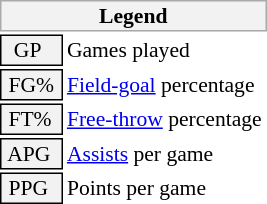<table class="toccolours" style="font-size: 90%; white-space: nowrap;">
<tr>
<th colspan="6" style="background:#f2f2f2; border:1px solid #aaa;">Legend</th>
</tr>
<tr>
<td style="background:#f2f2f2; border:1px solid black;">  GP</td>
<td>Games played</td>
</tr>
<tr>
<td style="background:#f2f2f2; border:1px solid black;"> FG% </td>
<td style="padding-right: 8px"><a href='#'>Field-goal</a> percentage</td>
</tr>
<tr>
<td style="background:#f2f2f2; border:1px solid black;"> FT% </td>
<td><a href='#'>Free-throw</a> percentage</td>
</tr>
<tr>
<td style="background:#f2f2f2; border:1px solid black;"> APG </td>
<td><a href='#'>Assists</a> per game</td>
</tr>
<tr>
<td style="background:#f2f2f2; border:1px solid black;"> PPG </td>
<td>Points per game</td>
</tr>
<tr>
</tr>
</table>
